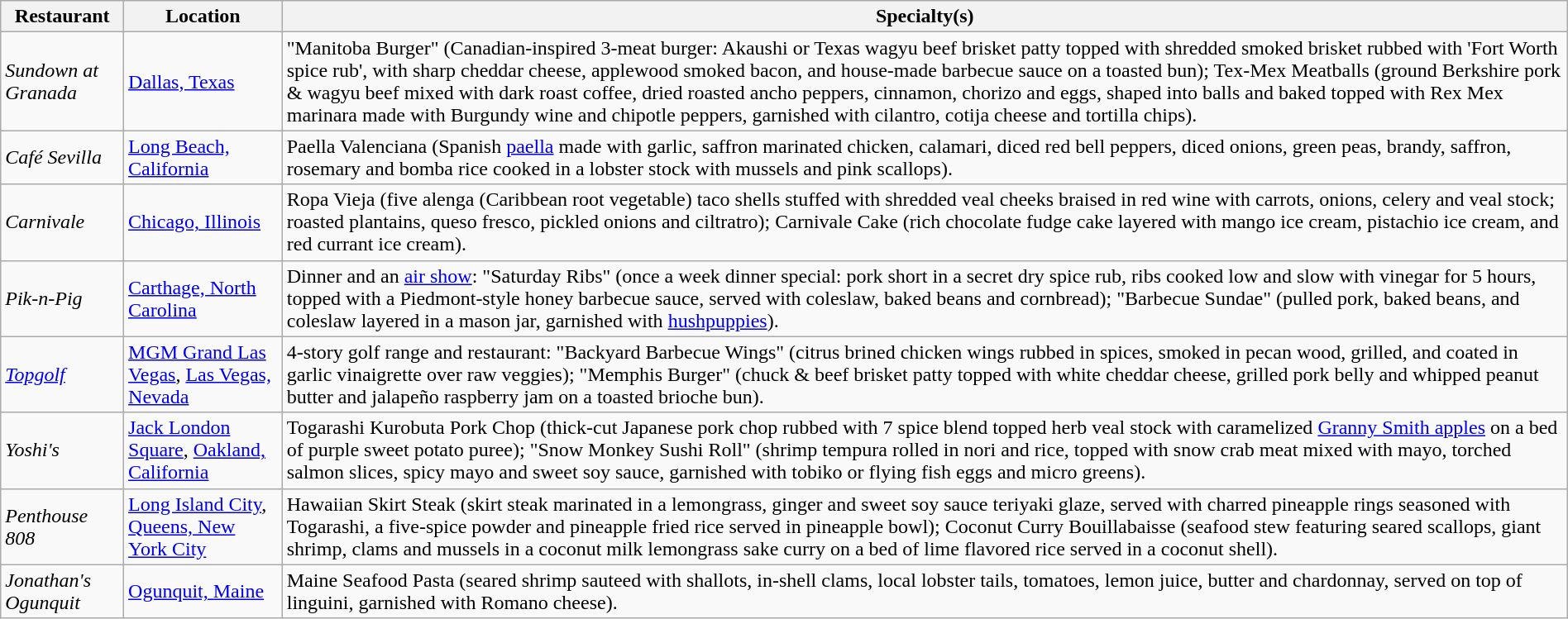<table class="wikitable" style="width:100%;">
<tr>
<th>Restaurant</th>
<th>Location</th>
<th>Specialty(s)</th>
</tr>
<tr>
<td><em>Sundown at Granada</em></td>
<td><a href='#'>Dallas, Texas</a></td>
<td>"Manitoba Burger" (Canadian-inspired 3-meat burger: Akaushi or Texas wagyu beef brisket patty topped with shredded smoked brisket rubbed with 'Fort Worth spice rub', with sharp cheddar cheese, applewood smoked bacon, and house-made barbecue sauce on a toasted bun); Tex-Mex Meatballs (ground Berkshire pork & wagyu beef mixed with dark roast coffee, dried roasted ancho peppers, cinnamon, chorizo and eggs, shaped into balls and baked topped with Rex Mex marinara made with Burgundy wine and chipotle peppers, garnished with cilantro, cotija cheese and tortilla chips).</td>
</tr>
<tr>
<td><em>Café Sevilla</em></td>
<td><a href='#'>Long Beach, California</a></td>
<td>Paella Valenciana (Spanish <a href='#'>paella</a> made with garlic, saffron marinated chicken, calamari, diced red bell peppers, diced onions, green peas, brandy, saffron, rosemary and bomba rice cooked in a lobster stock with mussels and pink scallops).</td>
</tr>
<tr>
<td><em>Carnivale</em></td>
<td><a href='#'>Chicago, Illinois</a></td>
<td>Ropa Vieja (five alenga (Caribbean root vegetable) taco shells stuffed with shredded veal cheeks braised in red wine with carrots, onions, celery and veal stock; roasted plantains, queso fresco, pickled onions and ciltratro); Carnivale Cake (rich chocolate fudge cake layered with mango ice cream, pistachio ice cream, and red currant ice cream).</td>
</tr>
<tr>
<td><em>Pik-n-Pig</em></td>
<td><a href='#'>Carthage, North Carolina</a></td>
<td>Dinner and an <a href='#'>air show</a>: "Saturday Ribs" (once a week dinner special: pork short in a secret dry spice rub, ribs cooked low and slow with vinegar for 5 hours, topped with a Piedmont-style honey barbecue sauce, served with coleslaw, baked beans and cornbread); "Barbecue Sundae" (pulled pork, baked beans, and coleslaw layered in a mason jar, garnished with <a href='#'>hushpuppies</a>).</td>
</tr>
<tr>
<td><em><a href='#'>Topgolf</a></em></td>
<td><a href='#'>MGM Grand Las Vegas</a>, <a href='#'>Las Vegas, Nevada</a></td>
<td>4-story golf range and restaurant: "Backyard Barbecue Wings" (citrus brined chicken wings rubbed in spices, smoked in pecan wood, grilled, and coated in garlic vinaigrette over raw veggies); "Memphis Burger" (chuck & beef brisket patty topped with white cheddar cheese, grilled pork belly and whipped peanut butter and jalapeño raspberry jam on a toasted brioche bun).</td>
</tr>
<tr>
<td><em>Yoshi's</em></td>
<td><a href='#'>Jack London Square</a>, <a href='#'>Oakland, California</a></td>
<td>Togarashi Kurobuta Pork Chop (thick-cut Japanese pork chop rubbed with 7 spice blend topped herb veal stock with caramelized <a href='#'>Granny Smith apples</a> on a bed of purple sweet potato puree); "Snow Monkey Sushi Roll" (shrimp tempura rolled in nori and rice, topped with snow crab meat mixed with mayo, torched salmon slices, spicy mayo and sweet soy sauce, garnished with tobiko or flying fish eggs and micro greens).</td>
</tr>
<tr>
<td><em>Penthouse 808</em></td>
<td><a href='#'>Long Island City</a>, <a href='#'>Queens, New York City</a></td>
<td>Hawaiian Skirt Steak (skirt steak marinated in a lemongrass, ginger and sweet soy sauce teriyaki glaze, served with charred pineapple rings seasoned with Togarashi, a five-spice powder and pineapple fried rice served in pineapple bowl); Coconut Curry Bouillabaisse (seafood stew featuring seared scallops, giant shrimp, clams and mussels in a coconut milk lemongrass sake curry on a bed of lime flavored rice served in a coconut shell).</td>
</tr>
<tr>
<td><em>Jonathan's Ogunquit</em></td>
<td><a href='#'>Ogunquit, Maine</a></td>
<td>Maine Seafood Pasta (seared shrimp sauteed with shallots, in-shell clams, local lobster tails, tomatoes, lemon juice, butter and chardonnay, served on top of linguini, garnished with Romano cheese).</td>
</tr>
</table>
